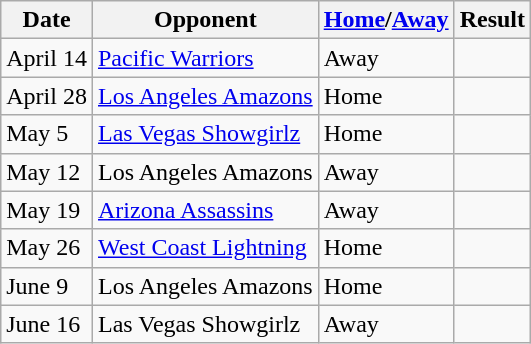<table class="wikitable">
<tr>
<th>Date</th>
<th>Opponent</th>
<th><a href='#'>Home</a>/<a href='#'>Away</a></th>
<th>Result</th>
</tr>
<tr>
<td>April 14</td>
<td><a href='#'>Pacific Warriors</a></td>
<td>Away</td>
<td></td>
</tr>
<tr>
<td>April 28</td>
<td><a href='#'>Los Angeles Amazons</a></td>
<td>Home</td>
<td></td>
</tr>
<tr>
<td>May 5</td>
<td><a href='#'>Las Vegas Showgirlz</a></td>
<td>Home</td>
<td></td>
</tr>
<tr>
<td>May 12</td>
<td>Los Angeles Amazons</td>
<td>Away</td>
<td></td>
</tr>
<tr>
<td>May 19</td>
<td><a href='#'>Arizona Assassins</a></td>
<td>Away</td>
<td></td>
</tr>
<tr>
<td>May 26</td>
<td><a href='#'>West Coast Lightning</a></td>
<td>Home</td>
<td></td>
</tr>
<tr>
<td>June 9</td>
<td>Los Angeles Amazons</td>
<td>Home</td>
<td></td>
</tr>
<tr>
<td>June 16</td>
<td>Las Vegas Showgirlz</td>
<td>Away</td>
<td></td>
</tr>
</table>
